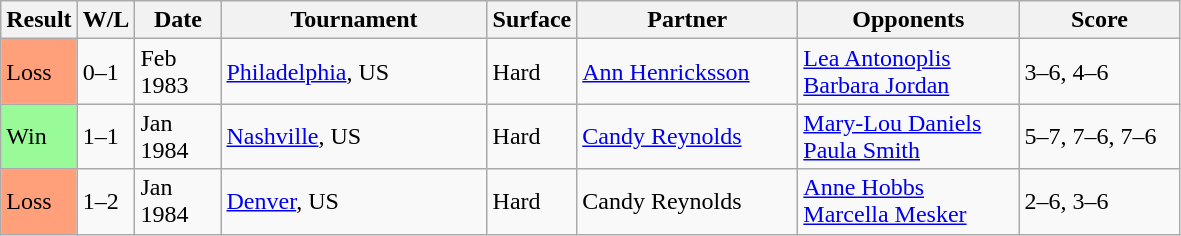<table class="sortable wikitable">
<tr>
<th>Result</th>
<th style="width:26px" class="unsortable">W/L</th>
<th style="width:50px">Date</th>
<th style="width:170px">Tournament</th>
<th style="width:50px">Surface</th>
<th style="width:140px">Partner</th>
<th style="width:140px">Opponents</th>
<th style="width:100px" class="unsortable">Score</th>
</tr>
<tr>
<td style="background:#ffa07a;">Loss</td>
<td>0–1</td>
<td>Feb 1983</td>
<td><a href='#'>Philadelphia</a>, US</td>
<td>Hard</td>
<td> <a href='#'>Ann Henricksson</a></td>
<td> <a href='#'>Lea Antonoplis</a> <br>  <a href='#'>Barbara Jordan</a></td>
<td>3–6, 4–6</td>
</tr>
<tr>
<td style="background:#98fb98;">Win</td>
<td>1–1</td>
<td>Jan 1984</td>
<td><a href='#'>Nashville</a>, US</td>
<td>Hard</td>
<td> <a href='#'>Candy Reynolds</a></td>
<td> <a href='#'>Mary-Lou Daniels</a> <br>  <a href='#'>Paula Smith</a></td>
<td>5–7, 7–6, 7–6</td>
</tr>
<tr>
<td style="background:#ffa07a;">Loss</td>
<td>1–2</td>
<td>Jan 1984</td>
<td><a href='#'>Denver</a>, US</td>
<td>Hard</td>
<td> Candy Reynolds</td>
<td> <a href='#'>Anne Hobbs</a> <br>  <a href='#'>Marcella Mesker</a></td>
<td>2–6, 3–6</td>
</tr>
</table>
